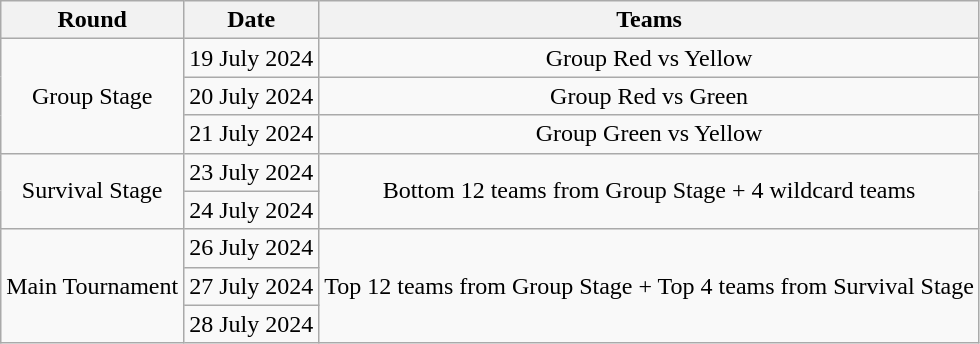<table class="wikitable" style="text-align:center">
<tr>
<th>Round</th>
<th>Date</th>
<th>Teams</th>
</tr>
<tr>
<td rowspan="3">Group Stage</td>
<td>19 July 2024</td>
<td>Group Red vs Yellow</td>
</tr>
<tr>
<td>20 July 2024</td>
<td>Group Red vs Green</td>
</tr>
<tr>
<td>21 July 2024</td>
<td>Group Green vs Yellow</td>
</tr>
<tr>
<td rowspan="2">Survival Stage</td>
<td>23 July 2024</td>
<td rowspan="2">Bottom 12 teams from Group Stage + 4 wildcard teams</td>
</tr>
<tr>
<td>24 July 2024</td>
</tr>
<tr>
<td rowspan="3">Main Tournament</td>
<td>26 July 2024</td>
<td rowspan="3">Top 12 teams from Group Stage + Top 4 teams from Survival Stage</td>
</tr>
<tr>
<td>27 July 2024</td>
</tr>
<tr>
<td>28 July 2024</td>
</tr>
</table>
